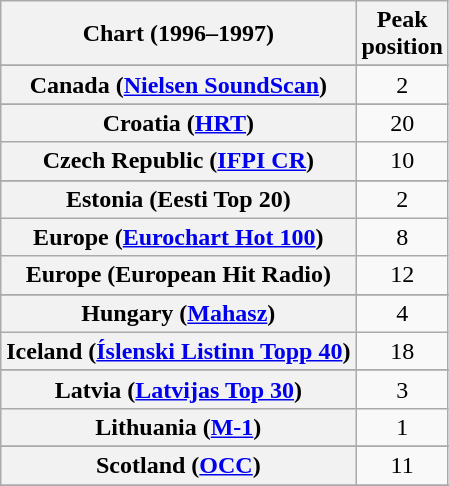<table class="wikitable sortable plainrowheaders" style="text-align:center">
<tr>
<th scope="col">Chart (1996–1997)</th>
<th scope="col">Peak<br>position</th>
</tr>
<tr>
</tr>
<tr>
</tr>
<tr>
</tr>
<tr>
</tr>
<tr>
</tr>
<tr>
<th scope="row">Canada (<a href='#'>Nielsen SoundScan</a>)</th>
<td>2</td>
</tr>
<tr>
</tr>
<tr>
</tr>
<tr>
<th scope="row">Croatia (<a href='#'>HRT</a>)</th>
<td style="text-align:center;">20</td>
</tr>
<tr>
<th scope="row">Czech Republic (<a href='#'>IFPI CR</a>)</th>
<td>10</td>
</tr>
<tr>
</tr>
<tr>
<th scope="row">Estonia (Eesti Top 20)</th>
<td>2</td>
</tr>
<tr>
<th scope="row">Europe (<a href='#'>Eurochart Hot 100</a>)</th>
<td>8</td>
</tr>
<tr>
<th scope="row">Europe (European Hit Radio)</th>
<td>12</td>
</tr>
<tr>
</tr>
<tr>
</tr>
<tr>
</tr>
<tr>
<th scope="row">Hungary (<a href='#'>Mahasz</a>)</th>
<td>4</td>
</tr>
<tr>
<th scope="row">Iceland (<a href='#'>Íslenski Listinn Topp 40</a>)</th>
<td>18</td>
</tr>
<tr>
</tr>
<tr>
<th scope="row">Latvia (<a href='#'>Latvijas Top 30</a>)</th>
<td>3</td>
</tr>
<tr>
<th scope="row">Lithuania (<a href='#'>M-1</a>)</th>
<td>1</td>
</tr>
<tr>
</tr>
<tr>
</tr>
<tr>
</tr>
<tr>
<th scope="row">Scotland (<a href='#'>OCC</a>)</th>
<td>11</td>
</tr>
<tr>
</tr>
<tr>
</tr>
<tr>
</tr>
</table>
